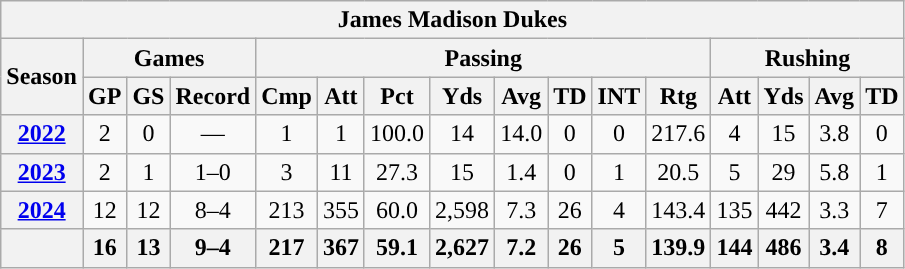<table class="wikitable" style="text-align:center;">
<tr>
<th colspan="16">James Madison Dukes</th>
</tr>
<tr>
<th rowspan="2">Season</th>
<th colspan="3">Games</th>
<th colspan="8">Passing</th>
<th colspan="4">Rushing</th>
</tr>
<tr>
<th>GP</th>
<th>GS</th>
<th>Record</th>
<th>Cmp</th>
<th>Att</th>
<th>Pct</th>
<th>Yds</th>
<th>Avg</th>
<th>TD</th>
<th>INT</th>
<th>Rtg</th>
<th>Att</th>
<th>Yds</th>
<th>Avg</th>
<th>TD</th>
</tr>
<tr>
<th><a href='#'>2022</a></th>
<td>2</td>
<td>0</td>
<td>—</td>
<td>1</td>
<td>1</td>
<td>100.0</td>
<td>14</td>
<td>14.0</td>
<td>0</td>
<td>0</td>
<td>217.6</td>
<td>4</td>
<td>15</td>
<td>3.8</td>
<td>0</td>
</tr>
<tr>
<th><a href='#'>2023</a></th>
<td>2</td>
<td>1</td>
<td>1–0</td>
<td>3</td>
<td>11</td>
<td>27.3</td>
<td>15</td>
<td>1.4</td>
<td>0</td>
<td>1</td>
<td>20.5</td>
<td>5</td>
<td>29</td>
<td>5.8</td>
<td>1</td>
</tr>
<tr>
<th><a href='#'>2024</a></th>
<td>12</td>
<td>12</td>
<td>8–4</td>
<td>213</td>
<td>355</td>
<td>60.0</td>
<td>2,598</td>
<td>7.3</td>
<td>26</td>
<td>4</td>
<td>143.4</td>
<td>135</td>
<td>442</td>
<td>3.3</td>
<td>7</td>
</tr>
<tr>
<th></th>
<th>16</th>
<th>13</th>
<th>9–4</th>
<th>217</th>
<th>367</th>
<th>59.1</th>
<th>2,627</th>
<th>7.2</th>
<th>26</th>
<th>5</th>
<th>139.9</th>
<th>144</th>
<th>486</th>
<th>3.4</th>
<th>8</th>
</tr>
</table>
